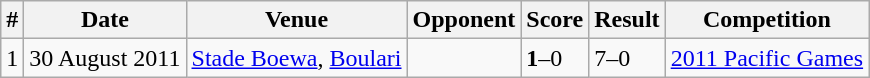<table class="wikitable" style="text-align:left;">
<tr>
<th>#</th>
<th>Date</th>
<th>Venue</th>
<th>Opponent</th>
<th>Score</th>
<th>Result</th>
<th>Competition</th>
</tr>
<tr>
<td>1</td>
<td>30 August 2011</td>
<td><a href='#'>Stade Boewa</a>, <a href='#'>Boulari</a></td>
<td></td>
<td><strong>1</strong>–0</td>
<td>7–0</td>
<td><a href='#'>2011 Pacific Games</a></td>
</tr>
</table>
